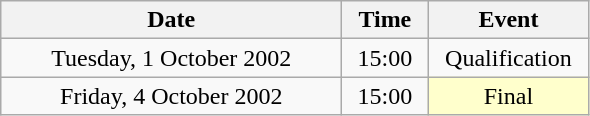<table class = "wikitable" style="text-align:center;">
<tr>
<th width=220>Date</th>
<th width=50>Time</th>
<th width=100>Event</th>
</tr>
<tr>
<td>Tuesday, 1 October 2002</td>
<td>15:00</td>
<td>Qualification</td>
</tr>
<tr>
<td>Friday, 4 October 2002</td>
<td>15:00</td>
<td bgcolor=ffffcc>Final</td>
</tr>
</table>
